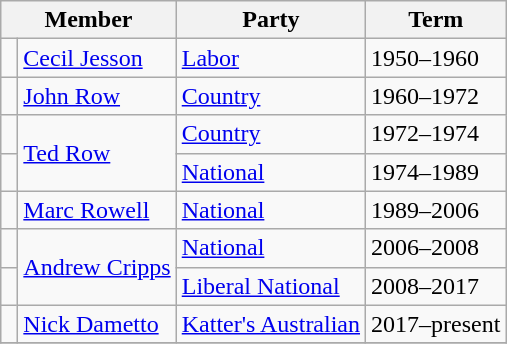<table class="wikitable">
<tr>
<th colspan="2">Member</th>
<th>Party</th>
<th>Term</th>
</tr>
<tr>
<td> </td>
<td><a href='#'>Cecil Jesson</a></td>
<td><a href='#'>Labor</a></td>
<td>1950–1960</td>
</tr>
<tr>
<td> </td>
<td><a href='#'>John Row</a></td>
<td><a href='#'>Country</a></td>
<td>1960–1972</td>
</tr>
<tr>
<td> </td>
<td rowspan="2"><a href='#'>Ted Row</a></td>
<td><a href='#'>Country</a></td>
<td>1972–1974</td>
</tr>
<tr>
<td> </td>
<td><a href='#'>National</a></td>
<td>1974–1989</td>
</tr>
<tr>
<td> </td>
<td><a href='#'>Marc Rowell</a></td>
<td><a href='#'>National</a></td>
<td>1989–2006</td>
</tr>
<tr>
<td> </td>
<td rowspan="2"><a href='#'>Andrew Cripps</a></td>
<td><a href='#'>National</a></td>
<td>2006–2008</td>
</tr>
<tr>
<td> </td>
<td><a href='#'>Liberal National</a></td>
<td>2008–2017</td>
</tr>
<tr>
<td> </td>
<td><a href='#'>Nick Dametto</a></td>
<td><a href='#'>Katter's Australian</a></td>
<td>2017–present</td>
</tr>
<tr>
</tr>
</table>
